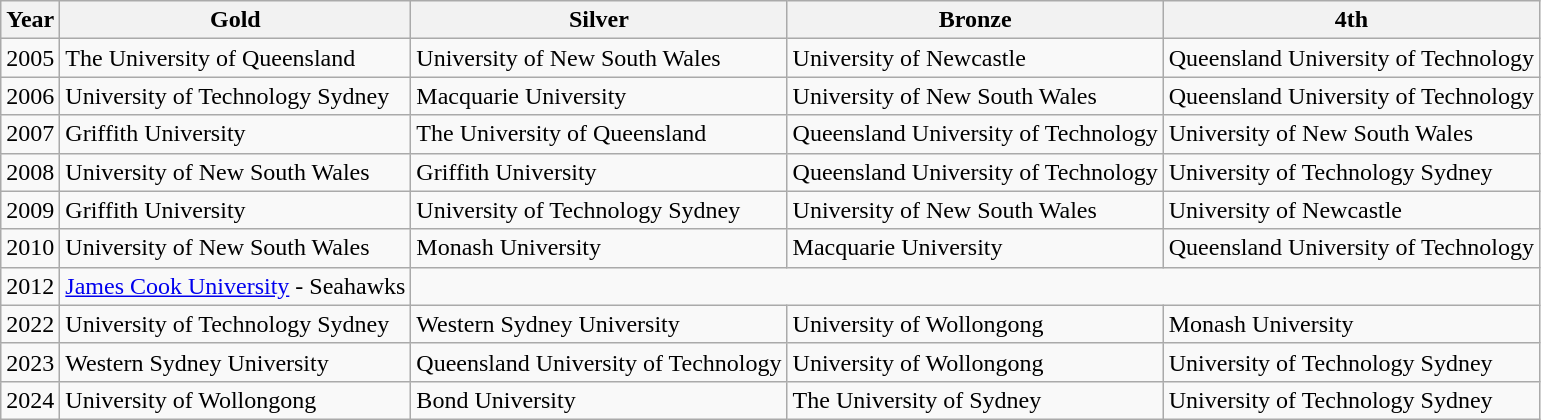<table class="wikitable">
<tr>
<th>Year</th>
<th>Gold</th>
<th>Silver</th>
<th>Bronze</th>
<th>4th</th>
</tr>
<tr>
<td>2005</td>
<td>The University of Queensland</td>
<td>University of New South Wales</td>
<td>University of Newcastle</td>
<td>Queensland University of Technology</td>
</tr>
<tr>
<td>2006</td>
<td>University of Technology Sydney</td>
<td>Macquarie University</td>
<td>University of New South Wales</td>
<td>Queensland University of Technology</td>
</tr>
<tr>
<td>2007</td>
<td>Griffith University</td>
<td>The University of Queensland</td>
<td>Queensland University of Technology</td>
<td>University of New South Wales</td>
</tr>
<tr>
<td>2008</td>
<td>University of New South Wales</td>
<td>Griffith University</td>
<td>Queensland University of Technology</td>
<td>University of Technology Sydney</td>
</tr>
<tr>
<td>2009</td>
<td>Griffith University</td>
<td>University of Technology Sydney</td>
<td>University of New South Wales</td>
<td>University of Newcastle</td>
</tr>
<tr>
<td>2010</td>
<td>University of New South Wales</td>
<td>Monash University</td>
<td>Macquarie University</td>
<td>Queensland University of Technology</td>
</tr>
<tr>
<td>2012</td>
<td><a href='#'>James Cook University</a> - Seahawks</td>
</tr>
<tr>
<td>2022</td>
<td>University of Technology Sydney</td>
<td>Western Sydney University</td>
<td>University of Wollongong</td>
<td>Monash University</td>
</tr>
<tr>
<td>2023</td>
<td>Western Sydney University</td>
<td>Queensland University of Technology</td>
<td>University of Wollongong</td>
<td>University of Technology Sydney</td>
</tr>
<tr>
<td>2024</td>
<td>University of Wollongong</td>
<td>Bond University</td>
<td>The University of Sydney</td>
<td>University of Technology Sydney</td>
</tr>
</table>
